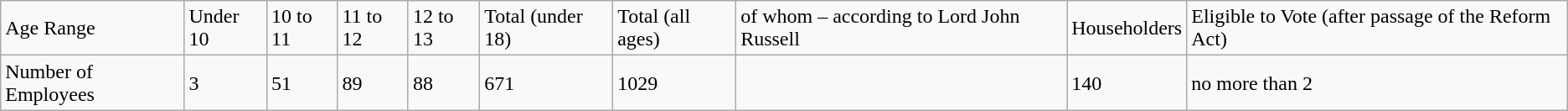<table class="wikitable">
<tr>
<td>Age Range</td>
<td>Under 10</td>
<td>10 to 11</td>
<td>11 to 12</td>
<td>12 to 13</td>
<td>Total (under 18)</td>
<td>Total (all ages)</td>
<td>of whom – according to Lord John Russell </td>
<td>Householders</td>
<td>Eligible to Vote (after passage of the Reform Act)</td>
</tr>
<tr>
<td>Number of Employees</td>
<td>3</td>
<td>51</td>
<td>89</td>
<td>88</td>
<td>671</td>
<td>1029</td>
<td></td>
<td>140</td>
<td>no more than 2</td>
</tr>
</table>
